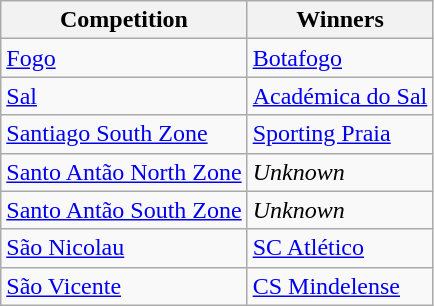<table class="wikitable">
<tr>
<th>Competition</th>
<th>Winners</th>
</tr>
<tr>
<td><a href='#'>Fogo</a></td>
<td><a href='#'>Botafogo</a></td>
</tr>
<tr>
<td><a href='#'>Sal</a></td>
<td><a href='#'>Académica do Sal</a></td>
</tr>
<tr>
<td><a href='#'>Santiago South Zone</a></td>
<td><a href='#'>Sporting Praia</a></td>
</tr>
<tr>
<td><a href='#'>Santo Antão North Zone</a></td>
<td><em>Unknown</em></td>
</tr>
<tr>
<td><a href='#'>Santo Antão South Zone</a></td>
<td><em>Unknown</em></td>
</tr>
<tr>
<td><a href='#'>São Nicolau</a></td>
<td><a href='#'>SC Atlético</a></td>
</tr>
<tr>
<td><a href='#'>São Vicente</a></td>
<td><a href='#'>CS Mindelense</a></td>
</tr>
</table>
